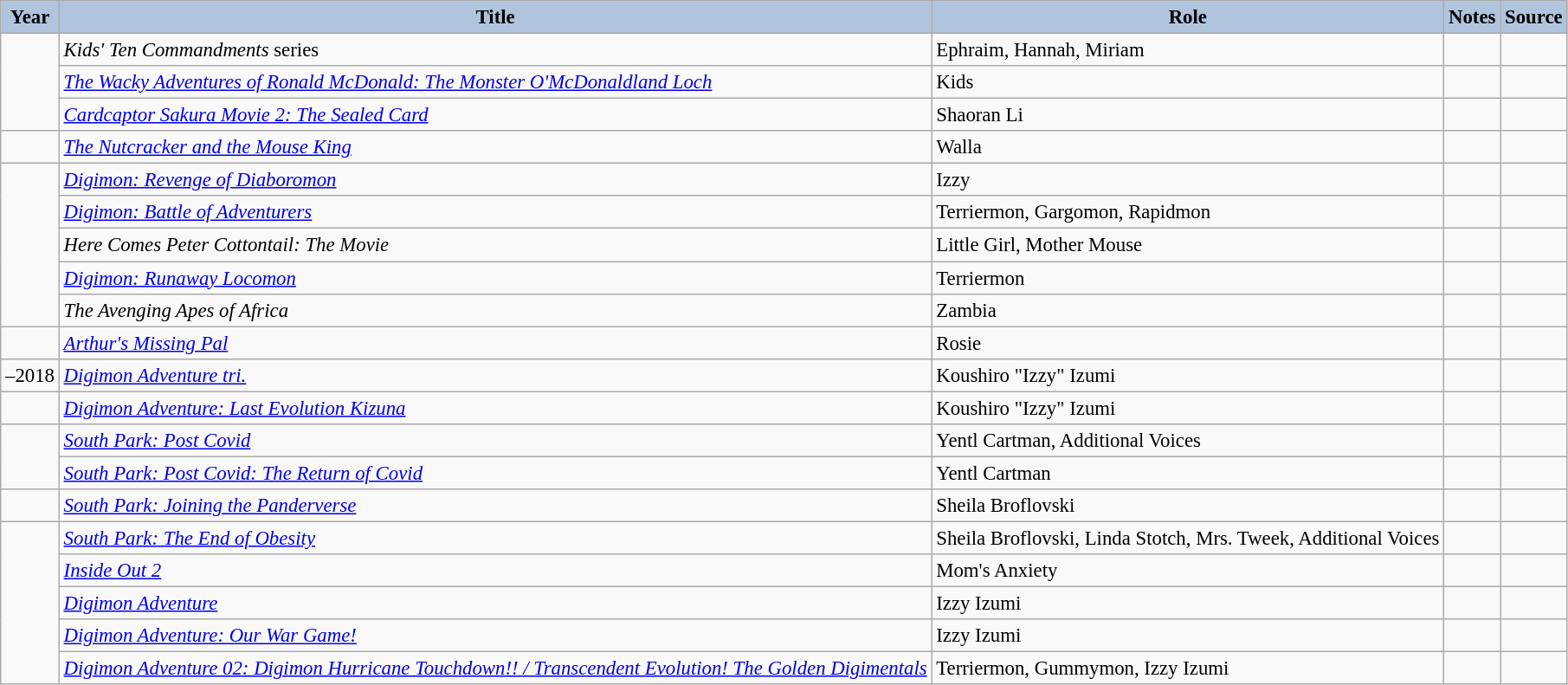<table class="wikitable sortable plainrowheaders" style="width=95%; font-size: 95%;">
<tr>
<th style="background:#b0c4de;">Year </th>
<th style="background:#b0c4de;">Title</th>
<th style="background:#b0c4de;">Role </th>
<th style="background:#b0c4de;" class="unsortable">Notes </th>
<th style="background:#b0c4de;" class="unsortable">Source</th>
</tr>
<tr>
<td rowspan="3"></td>
<td><em>Kids' Ten Commandments</em> series</td>
<td>Ephraim, Hannah, Miriam</td>
<td></td>
<td></td>
</tr>
<tr>
<td><em><a href='#'>The Wacky Adventures of Ronald McDonald: The Monster O'McDonaldland Loch</a></em></td>
<td>Kids</td>
<td></td>
<td></td>
</tr>
<tr>
<td><em><a href='#'>Cardcaptor Sakura Movie 2: The Sealed Card</a></em></td>
<td>Shaoran Li</td>
<td></td>
<td></td>
</tr>
<tr>
<td></td>
<td><em><a href='#'>The Nutcracker and the Mouse King</a></em></td>
<td>Walla</td>
<td></td>
<td></td>
</tr>
<tr>
<td rowspan="5"></td>
<td><em><a href='#'>Digimon: Revenge of Diaboromon</a></em></td>
<td>Izzy</td>
<td></td>
<td></td>
</tr>
<tr>
<td><em><a href='#'>Digimon: Battle of Adventurers</a></em></td>
<td>Terriermon, Gargomon, Rapidmon</td>
<td></td>
<td></td>
</tr>
<tr>
<td><em>Here Comes Peter Cottontail: The Movie</em></td>
<td>Little Girl, Mother Mouse</td>
<td></td>
<td></td>
</tr>
<tr>
<td><em><a href='#'>Digimon: Runaway Locomon</a></em></td>
<td>Terriermon</td>
<td></td>
<td></td>
</tr>
<tr>
<td><em>The Avenging Apes of Africa</em></td>
<td>Zambia</td>
<td></td>
<td></td>
</tr>
<tr>
<td></td>
<td><em><a href='#'>Arthur's Missing Pal</a></em></td>
<td>Rosie</td>
<td></td>
<td></td>
</tr>
<tr>
<td>–2018</td>
<td><em><a href='#'>Digimon Adventure tri.</a></em></td>
<td>Koushiro "Izzy" Izumi</td>
<td></td>
<td></td>
</tr>
<tr>
<td></td>
<td><em><a href='#'>Digimon Adventure: Last Evolution Kizuna</a></em></td>
<td>Koushiro "Izzy" Izumi</td>
<td></td>
<td></td>
</tr>
<tr>
<td rowspan="2"></td>
<td><em><a href='#'>South Park: Post Covid</a></em></td>
<td>Yentl Cartman, Additional Voices</td>
<td></td>
<td></td>
</tr>
<tr>
<td><em><a href='#'>South Park: Post Covid: The Return of Covid</a></em></td>
<td>Yentl Cartman</td>
<td></td>
<td></td>
</tr>
<tr>
<td></td>
<td><em><a href='#'>South Park: Joining the Panderverse</a></em></td>
<td>Sheila Broflovski</td>
<td></td>
<td></td>
</tr>
<tr>
<td rowspan="5"></td>
<td><em><a href='#'>South Park: The End of Obesity</a></em></td>
<td>Sheila Broflovski, Linda Stotch, Mrs. Tweek, Additional Voices</td>
<td></td>
<td></td>
</tr>
<tr>
<td><em><a href='#'>Inside Out 2</a></em></td>
<td>Mom's Anxiety</td>
<td></td>
<td></td>
</tr>
<tr>
<td><em><a href='#'>Digimon Adventure</a></em></td>
<td>Izzy Izumi</td>
<td></td>
<td></td>
</tr>
<tr>
<td><em><a href='#'>Digimon Adventure: Our War Game!</a></em></td>
<td>Izzy Izumi</td>
<td></td>
<td></td>
</tr>
<tr>
<td><em><a href='#'>Digimon Adventure 02: Digimon Hurricane Touchdown!! / Transcendent Evolution! The Golden Digimentals</a></em></td>
<td>Terriermon, Gummymon, Izzy Izumi</td>
<td></td>
<td></td>
</tr>
</table>
